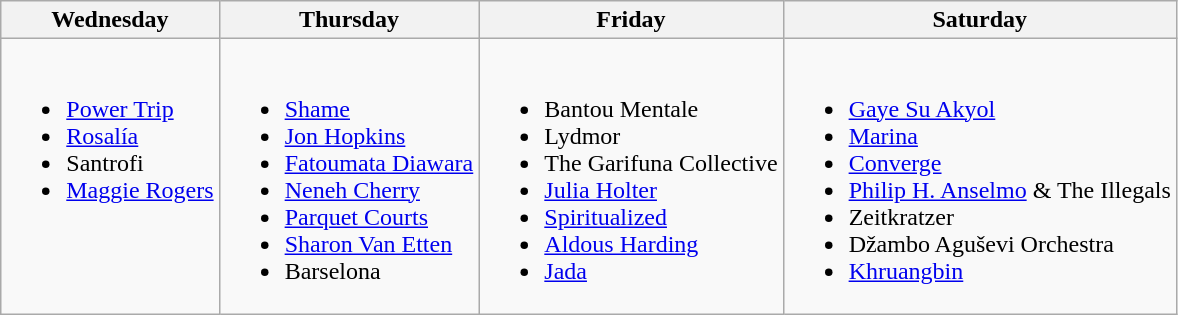<table class="wikitable">
<tr>
<th>Wednesday</th>
<th>Thursday</th>
<th>Friday</th>
<th>Saturday</th>
</tr>
<tr valign="top">
<td><br><ul><li><a href='#'>Power Trip</a></li><li><a href='#'>Rosalía</a></li><li>Santrofi</li><li><a href='#'>Maggie Rogers</a></li></ul></td>
<td><br><ul><li><a href='#'>Shame</a></li><li><a href='#'>Jon Hopkins</a></li><li><a href='#'>Fatoumata Diawara</a></li><li><a href='#'>Neneh Cherry</a></li><li><a href='#'>Parquet Courts</a></li><li><a href='#'>Sharon Van Etten</a></li><li>Barselona</li></ul></td>
<td><br><ul><li>Bantou Mentale</li><li>Lydmor</li><li>The Garifuna Collective</li><li><a href='#'>Julia Holter</a></li><li><a href='#'>Spiritualized</a></li><li><a href='#'>Aldous Harding</a></li><li><a href='#'>Jada</a></li></ul></td>
<td><br><ul><li><a href='#'>Gaye Su Akyol</a></li><li><a href='#'>Marina</a></li><li><a href='#'>Converge</a></li><li><a href='#'>Philip H. Anselmo</a> & The Illegals</li><li>Zeitkratzer</li><li>Džambo Aguševi Orchestra</li><li><a href='#'>Khruangbin</a></li></ul></td>
</tr>
</table>
